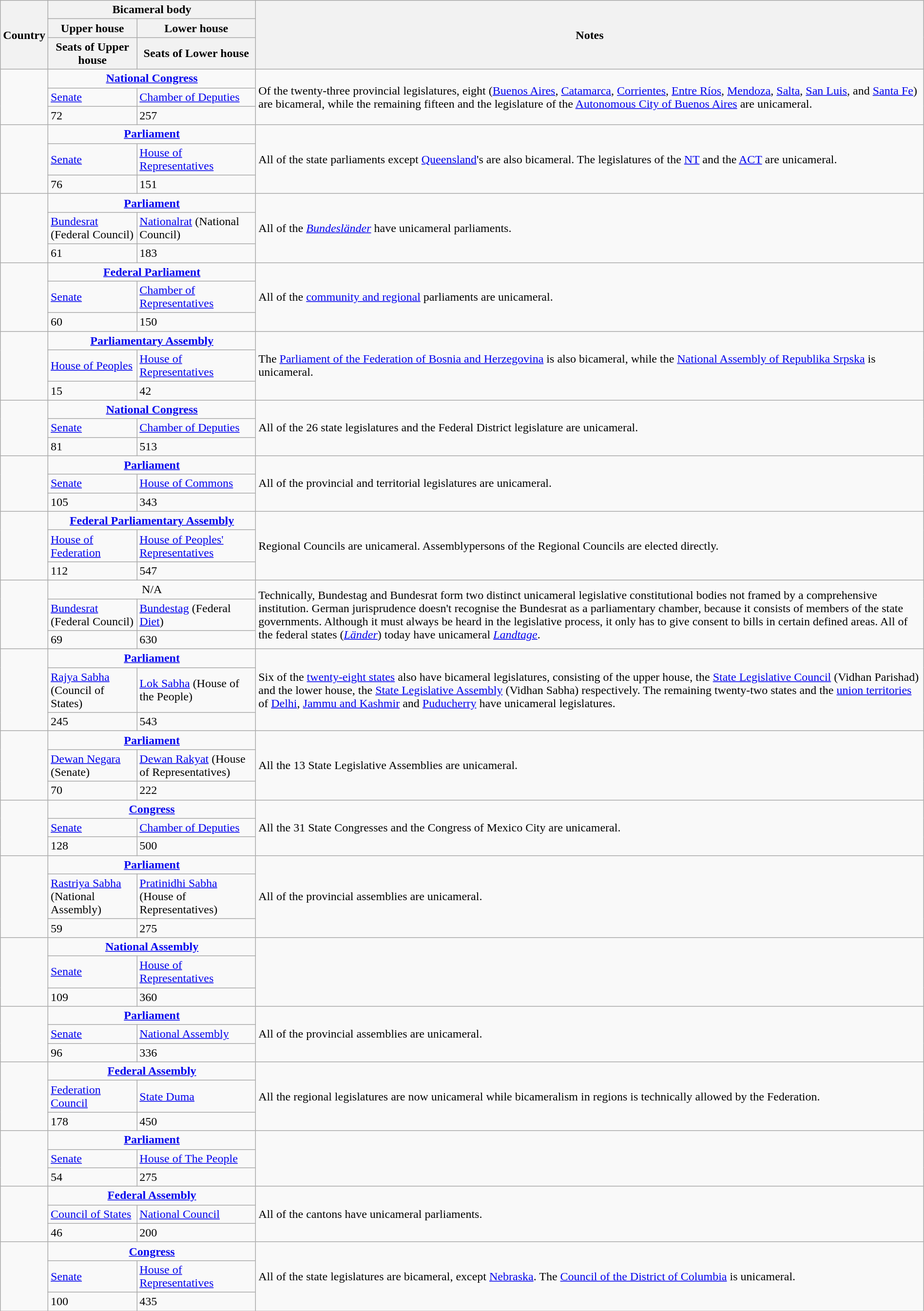<table class="wikitable sortable" style="margin:auto;">
<tr>
<th rowspan=3>Country</th>
<th colspan=2>Bicameral body</th>
<th rowspan=3>Notes</th>
</tr>
<tr>
<th>Upper house</th>
<th>Lower house</th>
</tr>
<tr>
<th>Seats of Upper house</th>
<th>Seats of Lower house</th>
</tr>
<tr>
<td rowspan=3></td>
<td colspan="2" style="text-align:center;"><strong><a href='#'>National Congress</a></strong></td>
<td rowspan=3>Of the twenty-three provincial legislatures, eight (<a href='#'>Buenos Aires</a>, <a href='#'>Catamarca</a>, <a href='#'>Corrientes</a>, <a href='#'>Entre Ríos</a>, <a href='#'>Mendoza</a>, <a href='#'>Salta</a>, <a href='#'>San Luis</a>, and <a href='#'>Santa Fe</a>) are bicameral, while the remaining fifteen and the legislature of the <a href='#'>Autonomous City of Buenos Aires</a> are unicameral.</td>
</tr>
<tr>
<td><a href='#'>Senate</a></td>
<td><a href='#'>Chamber of Deputies</a></td>
</tr>
<tr>
<td>72</td>
<td>257</td>
</tr>
<tr>
<td rowspan=3></td>
<td colspan="2" style="text-align:center;"><strong><a href='#'>Parliament</a></strong></td>
<td rowspan=3>All of the state parliaments except <a href='#'>Queensland</a>'s are also bicameral. The legislatures of the <a href='#'>NT</a> and the <a href='#'>ACT</a> are unicameral.</td>
</tr>
<tr>
<td><a href='#'>Senate</a></td>
<td><a href='#'>House of Representatives</a></td>
</tr>
<tr>
<td>76</td>
<td>151</td>
</tr>
<tr>
<td rowspan=3></td>
<td colspan="2" style="text-align:center;"><strong><a href='#'>Parliament</a></strong></td>
<td rowspan=3>All of the <em><a href='#'>Bundesländer</a></em> have unicameral parliaments.</td>
</tr>
<tr>
<td><a href='#'>Bundesrat</a> (Federal Council)</td>
<td><a href='#'>Nationalrat</a> (National Council)</td>
</tr>
<tr>
<td>61</td>
<td>183</td>
</tr>
<tr>
<td rowspan=3></td>
<td colspan="2" style="text-align:center;"><strong><a href='#'>Federal Parliament</a></strong></td>
<td rowspan=3>All of the <a href='#'>community and regional</a> parliaments are unicameral.</td>
</tr>
<tr>
<td><a href='#'>Senate</a></td>
<td><a href='#'>Chamber of Representatives</a></td>
</tr>
<tr>
<td>60</td>
<td>150</td>
</tr>
<tr>
<td rowspan=3></td>
<td colspan="2" style="text-align:center;"><strong><a href='#'>Parliamentary Assembly</a></strong></td>
<td rowspan=3>The <a href='#'>Parliament of the Federation of Bosnia and Herzegovina</a> is also bicameral, while the <a href='#'>National Assembly of Republika Srpska</a> is unicameral.</td>
</tr>
<tr>
<td><a href='#'>House of Peoples</a></td>
<td><a href='#'>House of Representatives</a></td>
</tr>
<tr>
<td>15</td>
<td>42</td>
</tr>
<tr>
<td rowspan=3></td>
<td colspan="2" style="text-align:center;"><strong><a href='#'>National Congress</a></strong></td>
<td rowspan=3>All of the 26 state legislatures and the Federal District legislature are unicameral.</td>
</tr>
<tr>
<td><a href='#'>Senate</a></td>
<td><a href='#'>Chamber of Deputies</a></td>
</tr>
<tr>
<td>81</td>
<td>513</td>
</tr>
<tr>
<td rowspan=3></td>
<td colspan="2" style="text-align:center;"><strong><a href='#'>Parliament</a></strong></td>
<td rowspan=3>All of the provincial and territorial legislatures are unicameral.</td>
</tr>
<tr>
<td><a href='#'>Senate</a></td>
<td><a href='#'>House of Commons</a></td>
</tr>
<tr>
<td>105</td>
<td>343</td>
</tr>
<tr>
<td rowspan=3></td>
<td colspan="2" style="text-align:center;"><strong><a href='#'>Federal Parliamentary Assembly</a></strong></td>
<td rowspan=3>Regional Councils are unicameral. Assemblypersons of the Regional Councils are elected directly.</td>
</tr>
<tr>
<td><a href='#'>House of Federation</a></td>
<td><a href='#'>House of Peoples' Representatives</a></td>
</tr>
<tr>
<td>112</td>
<td>547</td>
</tr>
<tr>
<td rowspan=3></td>
<td colspan="2" style="text-align:center;">N/A</td>
<td rowspan=3>Technically, Bundestag and Bundesrat form two distinct unicameral legislative constitutional bodies not framed by a comprehensive institution. German jurisprudence doesn't recognise the Bundesrat as a parliamentary chamber, because it consists of members of the state governments. Although it must always be heard in the legislative process, it only has to give consent to bills in certain defined areas. All of the federal states (<em><a href='#'>Länder</a></em>) today have unicameral <em><a href='#'>Landtage</a></em>.</td>
</tr>
<tr>
<td><a href='#'>Bundesrat</a> (Federal Council)</td>
<td de><a href='#'>Bundestag</a> (Federal <a href='#'>Diet</a>)</td>
</tr>
<tr>
<td>69</td>
<td>630</td>
</tr>
<tr>
<td rowspan=3></td>
<td colspan="2" style="text-align:center;"><strong><a href='#'>Parliament</a></strong></td>
<td rowspan=3>Six of the <a href='#'>twenty-eight states</a> also have bicameral legislatures, consisting of the upper house, the <a href='#'>State Legislative Council</a> (Vidhan Parishad) and the lower house, the <a href='#'>State Legislative Assembly</a> (Vidhan Sabha) respectively. The remaining twenty-two states and the <a href='#'>union territories</a> of <a href='#'>Delhi</a>, <a href='#'>Jammu and Kashmir</a> and <a href='#'>Puducherry</a> have unicameral legislatures.</td>
</tr>
<tr>
<td><a href='#'>Rajya Sabha</a> (Council of States)</td>
<td><a href='#'>Lok Sabha</a> (House of the People)</td>
</tr>
<tr>
<td>245</td>
<td>543</td>
</tr>
<tr>
<td rowspan=3></td>
<td colspan="2" style="text-align:center;"><strong><a href='#'>Parliament</a></strong></td>
<td rowspan=3>All the 13 State Legislative Assemblies are unicameral.</td>
</tr>
<tr>
<td><a href='#'>Dewan Negara</a> (Senate)</td>
<td><a href='#'>Dewan Rakyat</a> (House of Representatives)</td>
</tr>
<tr>
<td>70</td>
<td>222</td>
</tr>
<tr>
<td rowspan=3></td>
<td colspan="2" style="text-align:center;"><strong><a href='#'>Congress</a></strong></td>
<td rowspan=3>All the 31 State Congresses and the Congress of Mexico City are unicameral.</td>
</tr>
<tr>
<td><a href='#'>Senate</a></td>
<td><a href='#'>Chamber of Deputies</a></td>
</tr>
<tr>
<td>128</td>
<td>500</td>
</tr>
<tr>
<td rowspan=3></td>
<td colspan="2" style="text-align:center;"><strong><a href='#'>Parliament</a></strong></td>
<td rowspan=3>All of the provincial assemblies are unicameral.</td>
</tr>
<tr>
<td><a href='#'>Rastriya Sabha</a> (National Assembly)</td>
<td><a href='#'>Pratinidhi Sabha</a> (House of Representatives)</td>
</tr>
<tr>
<td>59</td>
<td>275</td>
</tr>
<tr>
<td rowspan=3></td>
<td colspan="2" style="text-align:center;"><strong><a href='#'>National Assembly</a></strong></td>
<td rowspan=3></td>
</tr>
<tr>
<td><a href='#'>Senate</a></td>
<td><a href='#'>House of Representatives</a></td>
</tr>
<tr>
<td>109</td>
<td>360</td>
</tr>
<tr>
<td rowspan=3></td>
<td colspan="2" style="text-align:center;"><strong><a href='#'>Parliament</a></strong></td>
<td rowspan=3>All of the provincial assemblies are unicameral.</td>
</tr>
<tr>
<td><a href='#'>Senate</a></td>
<td><a href='#'>National Assembly</a></td>
</tr>
<tr>
<td>96</td>
<td>336</td>
</tr>
<tr>
<td rowspan=3></td>
<td colspan="2" style="text-align:center;"><strong><a href='#'>Federal Assembly</a></strong></td>
<td rowspan=3>All the regional legislatures are now unicameral while bicameralism in regions is technically allowed by the Federation.</td>
</tr>
<tr>
<td><a href='#'>Federation Council</a></td>
<td><a href='#'>State Duma</a></td>
</tr>
<tr>
<td>178</td>
<td>450</td>
</tr>
<tr>
<td rowspan=3></td>
<td colspan="2" style="text-align:center;"><strong><a href='#'>Parliament</a></strong></td>
<td rowspan=3></td>
</tr>
<tr>
<td><a href='#'>Senate</a></td>
<td><a href='#'>House of The People</a></td>
</tr>
<tr>
<td>54</td>
<td>275</td>
</tr>
<tr>
<td rowspan=3></td>
<td colspan="2" style="text-align:center;"><strong><a href='#'>Federal Assembly</a></strong></td>
<td rowspan=3>All of the cantons have unicameral parliaments.</td>
</tr>
<tr>
<td><a href='#'>Council of States</a></td>
<td><a href='#'>National Council</a></td>
</tr>
<tr>
<td>46</td>
<td>200</td>
</tr>
<tr>
<td rowspan=3></td>
<td colspan="2" style="text-align:center;"><strong><a href='#'>Congress</a></strong></td>
<td rowspan=3>All of the state legislatures are bicameral, except <a href='#'>Nebraska</a>. The <a href='#'>Council of the District of Columbia</a> is unicameral.</td>
</tr>
<tr>
<td><a href='#'>Senate</a></td>
<td><a href='#'>House of Representatives</a></td>
</tr>
<tr>
<td>100</td>
<td>435</td>
</tr>
</table>
